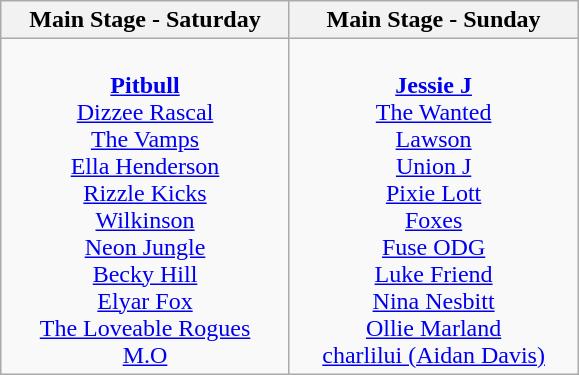<table class="wikitable">
<tr>
<th>Main Stage - Saturday</th>
<th>Main Stage - Sunday</th>
</tr>
<tr>
<td valign="top" align="center" width=185><br><strong><a href='#'>Pitbull</a></strong>
<br><a href='#'>Dizzee Rascal</a>
<br><a href='#'>The Vamps</a>
<br><a href='#'>Ella Henderson</a>
<br><a href='#'>Rizzle Kicks</a>
<br><a href='#'>Wilkinson</a>
<br><a href='#'>Neon Jungle</a>
<br><a href='#'>Becky Hill</a>
<br><a href='#'>Elyar Fox</a>
<br><a href='#'>The Loveable Rogues</a>
<br><a href='#'>M.O</a></td>
<td valign="top" align="center" width=185><br><strong><a href='#'>Jessie J</a></strong>
<br><a href='#'>The Wanted</a>
<br><a href='#'>Lawson</a>
<br><a href='#'>Union J</a>
<br><a href='#'>Pixie Lott</a>
<br><a href='#'>Foxes</a>
<br><a href='#'>Fuse ODG</a>
<br><a href='#'>Luke Friend</a>
<br><a href='#'>Nina Nesbitt</a>
<br><a href='#'>Ollie Marland</a>
<br><a href='#'>charlilui (Aidan Davis)</a></td>
</tr>
</table>
